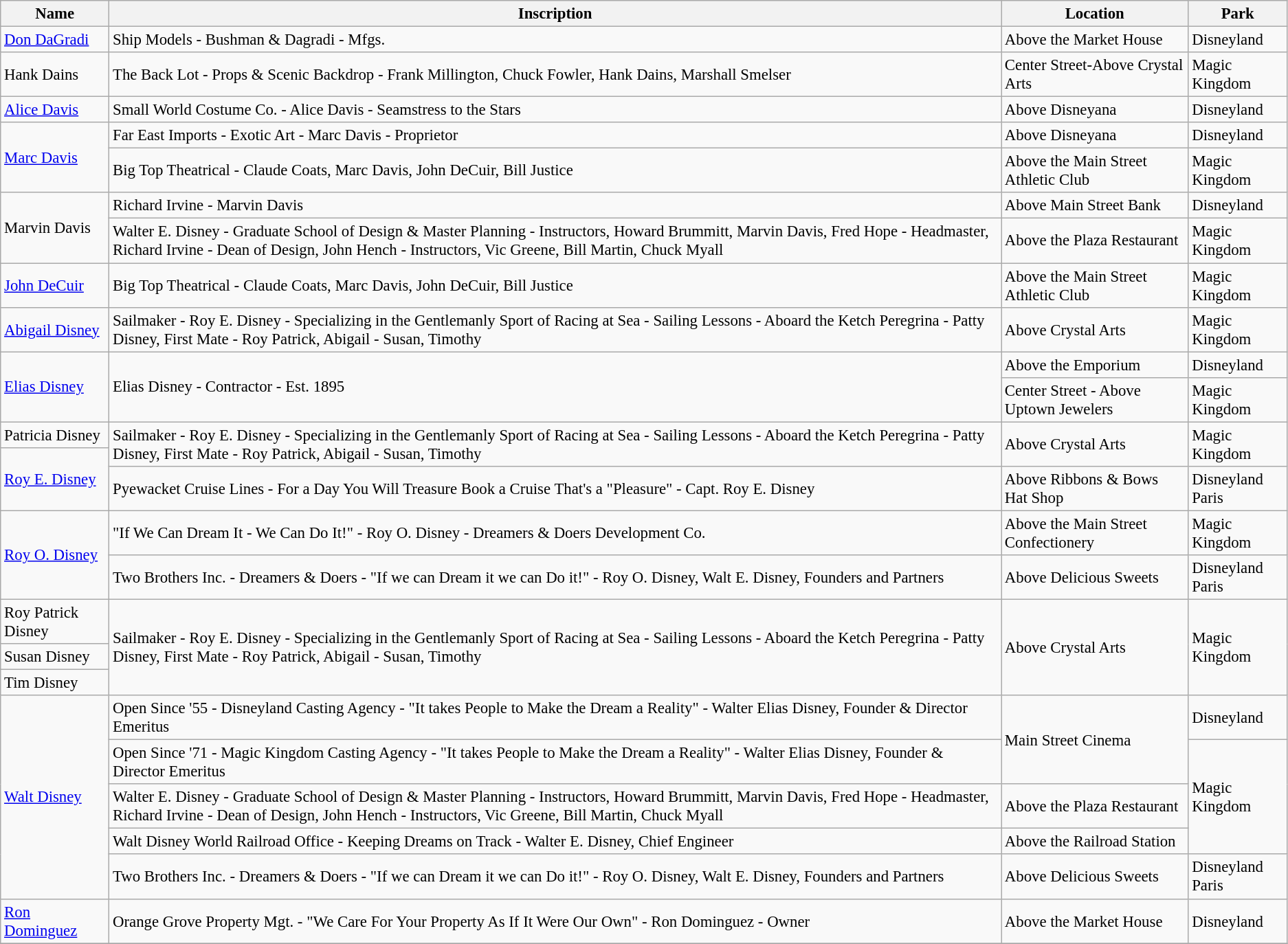<table class="wikitable" style="font-size: 95%">
<tr>
<th>Name</th>
<th>Inscription</th>
<th>Location</th>
<th>Park</th>
</tr>
<tr>
<td><a href='#'>Don DaGradi</a></td>
<td>Ship Models - Bushman & Dagradi - Mfgs.</td>
<td>Above the Market House</td>
<td>Disneyland</td>
</tr>
<tr>
<td>Hank Dains</td>
<td>The Back Lot - Props & Scenic Backdrop - Frank Millington, Chuck Fowler, Hank Dains, Marshall Smelser</td>
<td>Center Street-Above Crystal Arts</td>
<td>Magic Kingdom</td>
</tr>
<tr>
<td><a href='#'>Alice Davis</a></td>
<td>Small World Costume Co. - Alice Davis - Seamstress to the Stars</td>
<td>Above Disneyana</td>
<td>Disneyland</td>
</tr>
<tr>
<td rowspan="2"><a href='#'>Marc Davis</a></td>
<td>Far East Imports - Exotic Art - Marc Davis - Proprietor</td>
<td>Above Disneyana</td>
<td>Disneyland</td>
</tr>
<tr>
<td>Big Top Theatrical - Claude Coats, Marc Davis, John DeCuir, Bill Justice</td>
<td>Above the Main Street Athletic Club</td>
<td>Magic Kingdom</td>
</tr>
<tr>
<td rowspan="2">Marvin Davis</td>
<td>Richard Irvine - Marvin Davis</td>
<td>Above Main Street Bank</td>
<td>Disneyland</td>
</tr>
<tr>
<td>Walter E. Disney - Graduate School of Design & Master Planning - Instructors, Howard Brummitt, Marvin Davis, Fred Hope - Headmaster, Richard Irvine - Dean of Design, John Hench - Instructors, Vic Greene, Bill Martin, Chuck Myall</td>
<td>Above the Plaza Restaurant</td>
<td>Magic Kingdom</td>
</tr>
<tr>
<td><a href='#'>John DeCuir</a></td>
<td>Big Top Theatrical - Claude Coats, Marc Davis, John DeCuir, Bill Justice</td>
<td>Above the Main Street Athletic Club</td>
<td>Magic Kingdom</td>
</tr>
<tr>
<td><a href='#'>Abigail Disney</a></td>
<td>Sailmaker - Roy E. Disney - Specializing in the Gentlemanly Sport of Racing at Sea - Sailing Lessons - Aboard the Ketch Peregrina - Patty Disney, First Mate - Roy Patrick, Abigail - Susan, Timothy</td>
<td>Above Crystal Arts</td>
<td>Magic Kingdom</td>
</tr>
<tr>
<td rowspan="2"><a href='#'>Elias Disney</a></td>
<td rowspan="2">Elias Disney - Contractor - Est. 1895</td>
<td>Above the Emporium</td>
<td>Disneyland</td>
</tr>
<tr>
<td>Center Street - Above Uptown Jewelers</td>
<td>Magic Kingdom</td>
</tr>
<tr>
<td>Patricia Disney</td>
<td rowspan="2">Sailmaker - Roy E. Disney - Specializing in the Gentlemanly Sport of Racing at Sea - Sailing Lessons - Aboard the Ketch Peregrina - Patty Disney, First Mate - Roy Patrick, Abigail - Susan, Timothy</td>
<td rowspan="2">Above Crystal Arts</td>
<td rowspan="2">Magic Kingdom</td>
</tr>
<tr>
<td rowspan="2"><a href='#'>Roy E. Disney</a></td>
</tr>
<tr>
<td>Pyewacket Cruise Lines - For a Day You Will Treasure Book a Cruise That's a "Pleasure" - Capt. Roy E. Disney</td>
<td>Above Ribbons & Bows Hat Shop</td>
<td>Disneyland Paris</td>
</tr>
<tr>
<td rowspan="2"><a href='#'>Roy O. Disney</a></td>
<td>"If We Can Dream It - We Can Do It!" - Roy O. Disney - Dreamers & Doers Development Co.</td>
<td>Above the Main Street Confectionery</td>
<td>Magic Kingdom</td>
</tr>
<tr>
<td>Two Brothers Inc. - Dreamers & Doers - "If we can Dream it we can Do it!" - Roy O. Disney, Walt E. Disney, Founders and Partners</td>
<td>Above Delicious Sweets</td>
<td>Disneyland Paris</td>
</tr>
<tr>
<td>Roy Patrick Disney</td>
<td rowspan="3">Sailmaker - Roy E. Disney - Specializing in the Gentlemanly Sport of Racing at Sea - Sailing Lessons - Aboard the Ketch Peregrina - Patty Disney, First Mate - Roy Patrick, Abigail - Susan, Timothy</td>
<td rowspan="3">Above Crystal Arts</td>
<td rowspan="3">Magic Kingdom</td>
</tr>
<tr>
<td>Susan Disney</td>
</tr>
<tr>
<td>Tim Disney</td>
</tr>
<tr>
<td rowspan="5"><a href='#'>Walt Disney</a></td>
<td>Open Since '55 - Disneyland Casting Agency - "It takes People to Make the Dream a Reality" - Walter Elias Disney, Founder & Director Emeritus</td>
<td rowspan="2">Main Street Cinema</td>
<td>Disneyland</td>
</tr>
<tr>
<td>Open Since '71 - Magic Kingdom Casting Agency - "It takes People to Make the Dream a Reality" - Walter Elias Disney, Founder & Director Emeritus</td>
<td rowspan="3">Magic Kingdom</td>
</tr>
<tr>
<td>Walter E. Disney - Graduate School of Design & Master Planning - Instructors, Howard Brummitt, Marvin Davis, Fred Hope - Headmaster, Richard Irvine - Dean of Design, John Hench - Instructors, Vic Greene, Bill Martin, Chuck Myall</td>
<td>Above the Plaza Restaurant</td>
</tr>
<tr>
<td>Walt Disney World Railroad Office - Keeping Dreams on Track - Walter E. Disney, Chief Engineer</td>
<td>Above the Railroad Station</td>
</tr>
<tr>
<td>Two Brothers Inc. - Dreamers & Doers - "If we can Dream it we can Do it!" - Roy O. Disney, Walt E. Disney, Founders and Partners</td>
<td>Above Delicious Sweets</td>
<td>Disneyland Paris</td>
</tr>
<tr>
<td><a href='#'>Ron Dominguez</a></td>
<td>Orange Grove Property Mgt. - "We Care For Your Property As If It Were Our Own" - Ron Dominguez - Owner</td>
<td>Above the Market House</td>
<td>Disneyland</td>
</tr>
<tr>
</tr>
</table>
